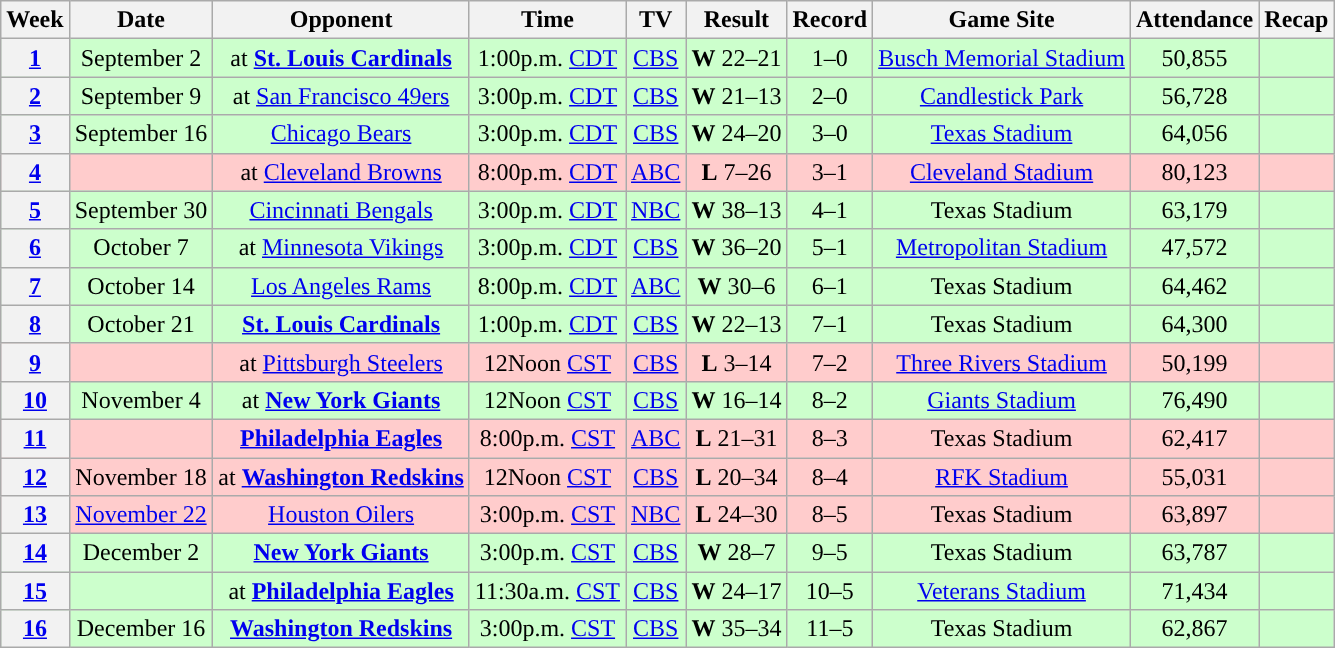<table class="wikitable" style="text-align:center">
<tr>
<th>Week</th>
<th>Date</th>
<th>Opponent</th>
<th>Time</th>
<th>TV</th>
<th>Result</th>
<th>Record</th>
<th>Game Site</th>
<th>Attendance</th>
<th>Recap</th>
</tr>
<tr style="background: #cfc">
<th><a href='#'>1</a></th>
<td>September 2</td>
<td>at <strong><a href='#'>St. Louis Cardinals</a></strong></td>
<td>1:00p.m. <a href='#'>CDT</a></td>
<td><a href='#'>CBS</a></td>
<td><strong>W</strong> 22–21</td>
<td>1–0</td>
<td><a href='#'>Busch Memorial Stadium</a></td>
<td>50,855</td>
<td></td>
</tr>
<tr style="background: #cfc">
<th><a href='#'>2</a></th>
<td>September 9</td>
<td>at <a href='#'>San Francisco 49ers</a></td>
<td>3:00p.m. <a href='#'>CDT</a></td>
<td><a href='#'>CBS</a></td>
<td><strong>W</strong> 21–13</td>
<td>2–0</td>
<td><a href='#'>Candlestick Park</a></td>
<td>56,728</td>
<td></td>
</tr>
<tr style="background: #cfc">
<th><a href='#'>3</a></th>
<td>September 16</td>
<td><a href='#'>Chicago Bears</a></td>
<td>3:00p.m. <a href='#'>CDT</a></td>
<td><a href='#'>CBS</a></td>
<td><strong>W</strong> 24–20</td>
<td>3–0</td>
<td><a href='#'>Texas Stadium</a></td>
<td>64,056</td>
<td></td>
</tr>
<tr style="background: #fcc">
<th><a href='#'>4</a></th>
<td></td>
<td>at <a href='#'>Cleveland Browns</a></td>
<td>8:00p.m. <a href='#'>CDT</a></td>
<td><a href='#'>ABC</a></td>
<td><strong>L</strong> 7–26</td>
<td>3–1</td>
<td><a href='#'>Cleveland Stadium</a></td>
<td>80,123</td>
<td></td>
</tr>
<tr style="background: #cfc">
<th><a href='#'>5</a></th>
<td>September 30</td>
<td><a href='#'>Cincinnati Bengals</a></td>
<td>3:00p.m. <a href='#'>CDT</a></td>
<td><a href='#'>NBC</a></td>
<td><strong>W</strong> 38–13</td>
<td>4–1</td>
<td>Texas Stadium</td>
<td>63,179</td>
<td></td>
</tr>
<tr style="background: #cfc">
<th><a href='#'>6</a></th>
<td>October 7</td>
<td>at <a href='#'>Minnesota Vikings</a></td>
<td>3:00p.m. <a href='#'>CDT</a></td>
<td><a href='#'>CBS</a></td>
<td><strong>W</strong> 36–20</td>
<td>5–1</td>
<td><a href='#'>Metropolitan Stadium</a></td>
<td>47,572</td>
<td></td>
</tr>
<tr style="background: #cfc">
<th><a href='#'>7</a></th>
<td>October 14</td>
<td><a href='#'>Los Angeles Rams</a></td>
<td>8:00p.m. <a href='#'>CDT</a></td>
<td><a href='#'>ABC</a></td>
<td><strong>W</strong> 30–6</td>
<td>6–1</td>
<td>Texas Stadium</td>
<td>64,462</td>
<td></td>
</tr>
<tr style="background: #cfc">
<th><a href='#'>8</a></th>
<td>October 21</td>
<td><strong><a href='#'>St. Louis Cardinals</a></strong></td>
<td>1:00p.m. <a href='#'>CDT</a></td>
<td><a href='#'>CBS</a></td>
<td><strong>W</strong> 22–13</td>
<td>7–1</td>
<td>Texas Stadium</td>
<td>64,300</td>
<td></td>
</tr>
<tr style="background: #fcc">
<th><a href='#'>9</a></th>
<td></td>
<td>at <a href='#'>Pittsburgh Steelers</a></td>
<td>12Noon <a href='#'>CST</a></td>
<td><a href='#'>CBS</a></td>
<td><strong>L</strong> 3–14</td>
<td>7–2</td>
<td><a href='#'>Three Rivers Stadium</a></td>
<td>50,199</td>
<td></td>
</tr>
<tr style="background: #cfc">
<th><a href='#'>10</a></th>
<td>November 4</td>
<td>at <strong><a href='#'>New York Giants</a></strong></td>
<td>12Noon <a href='#'>CST</a></td>
<td><a href='#'>CBS</a></td>
<td><strong>W</strong> 16–14</td>
<td>8–2</td>
<td><a href='#'>Giants Stadium</a></td>
<td>76,490</td>
<td></td>
</tr>
<tr style="background: #fcc">
<th><a href='#'>11</a></th>
<td></td>
<td><strong><a href='#'>Philadelphia Eagles</a></strong></td>
<td>8:00p.m. <a href='#'>CST</a></td>
<td><a href='#'>ABC</a></td>
<td><strong>L</strong> 21–31</td>
<td>8–3</td>
<td>Texas Stadium</td>
<td>62,417</td>
<td></td>
</tr>
<tr style="background: #fcc">
<th><a href='#'>12</a></th>
<td>November 18</td>
<td>at <strong><a href='#'>Washington Redskins</a></strong></td>
<td>12Noon <a href='#'>CST</a></td>
<td><a href='#'>CBS</a></td>
<td><strong>L</strong> 20–34</td>
<td>8–4</td>
<td><a href='#'>RFK Stadium</a></td>
<td>55,031</td>
<td></td>
</tr>
<tr style="background: #fcc">
<th><a href='#'>13</a></th>
<td><a href='#'>November 22</a></td>
<td><a href='#'>Houston Oilers</a></td>
<td>3:00p.m. <a href='#'>CST</a></td>
<td><a href='#'>NBC</a></td>
<td><strong>L</strong> 24–30</td>
<td>8–5</td>
<td>Texas Stadium</td>
<td>63,897</td>
<td></td>
</tr>
<tr style="background: #cfc">
<th><a href='#'>14</a></th>
<td>December 2</td>
<td><strong><a href='#'>New York Giants</a></strong></td>
<td>3:00p.m. <a href='#'>CST</a></td>
<td><a href='#'>CBS</a></td>
<td><strong>W</strong> 28–7</td>
<td>9–5</td>
<td>Texas Stadium</td>
<td>63,787</td>
<td></td>
</tr>
<tr style="background: #cfc">
<th><a href='#'>15</a></th>
<td></td>
<td>at <strong><a href='#'>Philadelphia Eagles</a></strong></td>
<td>11:30a.m. <a href='#'>CST</a></td>
<td><a href='#'>CBS</a></td>
<td><strong>W</strong> 24–17</td>
<td>10–5</td>
<td><a href='#'>Veterans Stadium</a></td>
<td>71,434</td>
<td></td>
</tr>
<tr style="background: #cfc">
<th><a href='#'>16</a></th>
<td>December 16</td>
<td><strong><a href='#'>Washington Redskins</a></strong></td>
<td>3:00p.m. <a href='#'>CST</a></td>
<td><a href='#'>CBS</a></td>
<td><strong>W</strong> 35–34</td>
<td>11–5</td>
<td>Texas Stadium</td>
<td>62,867</td>
<td></td>
</tr>
</table>
